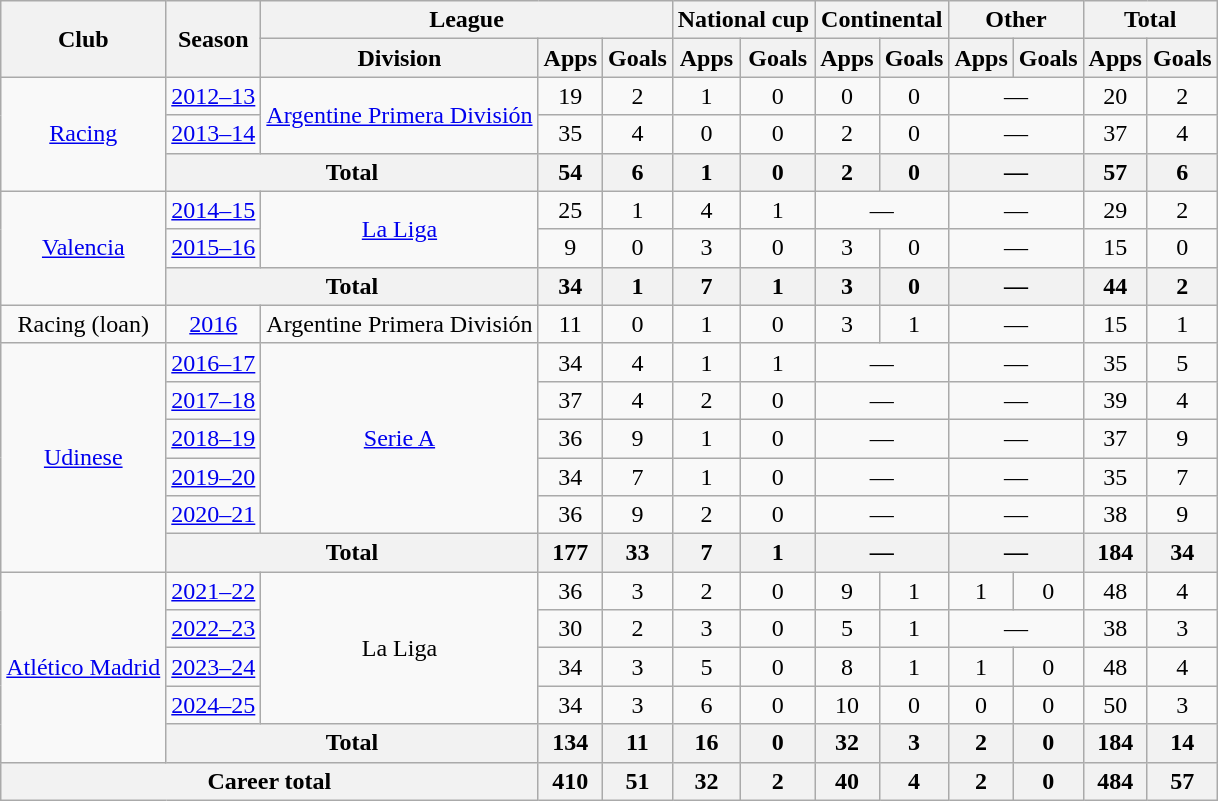<table class="wikitable" style="text-align:center">
<tr>
<th rowspan="2">Club</th>
<th rowspan="2">Season</th>
<th colspan="3">League</th>
<th colspan="2">National cup</th>
<th colspan="2">Continental</th>
<th colspan="2">Other</th>
<th colspan="2">Total</th>
</tr>
<tr>
<th>Division</th>
<th>Apps</th>
<th>Goals</th>
<th>Apps</th>
<th>Goals</th>
<th>Apps</th>
<th>Goals</th>
<th>Apps</th>
<th>Goals</th>
<th>Apps</th>
<th>Goals</th>
</tr>
<tr>
<td rowspan="3"><a href='#'>Racing</a></td>
<td><a href='#'>2012–13</a></td>
<td rowspan="2"><a href='#'>Argentine Primera División</a></td>
<td>19</td>
<td>2</td>
<td>1</td>
<td>0</td>
<td>0</td>
<td>0</td>
<td colspan="2">—</td>
<td>20</td>
<td>2</td>
</tr>
<tr>
<td><a href='#'>2013–14</a></td>
<td>35</td>
<td>4</td>
<td>0</td>
<td>0</td>
<td>2</td>
<td>0</td>
<td colspan="2">—</td>
<td>37</td>
<td>4</td>
</tr>
<tr>
<th colspan="2">Total</th>
<th>54</th>
<th>6</th>
<th>1</th>
<th>0</th>
<th>2</th>
<th>0</th>
<th colspan="2">—</th>
<th>57</th>
<th>6</th>
</tr>
<tr>
<td rowspan="3"><a href='#'>Valencia</a></td>
<td><a href='#'>2014–15</a></td>
<td rowspan="2"><a href='#'>La Liga</a></td>
<td>25</td>
<td>1</td>
<td>4</td>
<td>1</td>
<td colspan="2">—</td>
<td colspan="2">—</td>
<td>29</td>
<td>2</td>
</tr>
<tr>
<td><a href='#'>2015–16</a></td>
<td>9</td>
<td>0</td>
<td>3</td>
<td>0</td>
<td>3</td>
<td>0</td>
<td colspan="2">—</td>
<td>15</td>
<td>0</td>
</tr>
<tr>
<th colspan="2">Total</th>
<th>34</th>
<th>1</th>
<th>7</th>
<th>1</th>
<th>3</th>
<th>0</th>
<th colspan="2">—</th>
<th>44</th>
<th>2</th>
</tr>
<tr>
<td>Racing (loan)</td>
<td><a href='#'>2016</a></td>
<td>Argentine Primera División</td>
<td>11</td>
<td>0</td>
<td>1</td>
<td>0</td>
<td>3</td>
<td>1</td>
<td colspan="2">—</td>
<td>15</td>
<td>1</td>
</tr>
<tr>
<td rowspan="6"><a href='#'>Udinese</a></td>
<td><a href='#'>2016–17</a></td>
<td rowspan="5"><a href='#'>Serie A</a></td>
<td>34</td>
<td>4</td>
<td>1</td>
<td>1</td>
<td colspan="2">—</td>
<td colspan="2">—</td>
<td>35</td>
<td>5</td>
</tr>
<tr>
<td><a href='#'>2017–18</a></td>
<td>37</td>
<td>4</td>
<td>2</td>
<td>0</td>
<td colspan="2">—</td>
<td colspan="2">—</td>
<td>39</td>
<td>4</td>
</tr>
<tr>
<td><a href='#'>2018–19</a></td>
<td>36</td>
<td>9</td>
<td>1</td>
<td>0</td>
<td colspan="2">—</td>
<td colspan="2">—</td>
<td>37</td>
<td>9</td>
</tr>
<tr>
<td><a href='#'>2019–20</a></td>
<td>34</td>
<td>7</td>
<td>1</td>
<td>0</td>
<td colspan="2">—</td>
<td colspan="2">—</td>
<td>35</td>
<td>7</td>
</tr>
<tr>
<td><a href='#'>2020–21</a></td>
<td>36</td>
<td>9</td>
<td>2</td>
<td>0</td>
<td colspan="2">—</td>
<td colspan="2">—</td>
<td>38</td>
<td>9</td>
</tr>
<tr>
<th colspan="2">Total</th>
<th>177</th>
<th>33</th>
<th>7</th>
<th>1</th>
<th colspan="2">—</th>
<th colspan="2">—</th>
<th>184</th>
<th>34</th>
</tr>
<tr>
<td rowspan="5"><a href='#'>Atlético Madrid</a></td>
<td><a href='#'>2021–22</a></td>
<td rowspan="4">La Liga</td>
<td>36</td>
<td>3</td>
<td>2</td>
<td>0</td>
<td>9</td>
<td>1</td>
<td>1</td>
<td>0</td>
<td>48</td>
<td>4</td>
</tr>
<tr>
<td><a href='#'>2022–23</a></td>
<td>30</td>
<td>2</td>
<td>3</td>
<td>0</td>
<td>5</td>
<td>1</td>
<td colspan="2">—</td>
<td>38</td>
<td>3</td>
</tr>
<tr>
<td><a href='#'>2023–24</a></td>
<td>34</td>
<td>3</td>
<td>5</td>
<td>0</td>
<td>8</td>
<td>1</td>
<td>1</td>
<td>0</td>
<td>48</td>
<td>4</td>
</tr>
<tr>
<td><a href='#'>2024–25</a></td>
<td>34</td>
<td>3</td>
<td>6</td>
<td>0</td>
<td>10</td>
<td>0</td>
<td>0</td>
<td>0</td>
<td>50</td>
<td>3</td>
</tr>
<tr>
<th colspan="2">Total</th>
<th>134</th>
<th>11</th>
<th>16</th>
<th>0</th>
<th>32</th>
<th>3</th>
<th>2</th>
<th>0</th>
<th>184</th>
<th>14</th>
</tr>
<tr>
<th colspan="3">Career total</th>
<th>410</th>
<th>51</th>
<th>32</th>
<th>2</th>
<th>40</th>
<th>4</th>
<th>2</th>
<th>0</th>
<th>484</th>
<th>57</th>
</tr>
</table>
